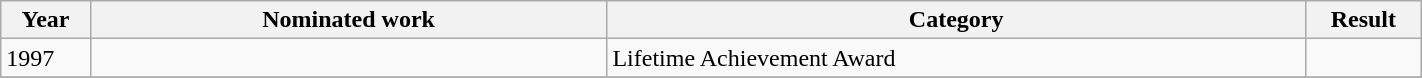<table width="75%" class="wikitable">
<tr>
<th width="10">Year</th>
<th width="220">Nominated work</th>
<th width="300">Category</th>
<th width="30">Result</th>
</tr>
<tr>
<td>1997</td>
<td></td>
<td>Lifetime Achievement Award</td>
<td></td>
</tr>
<tr>
</tr>
</table>
